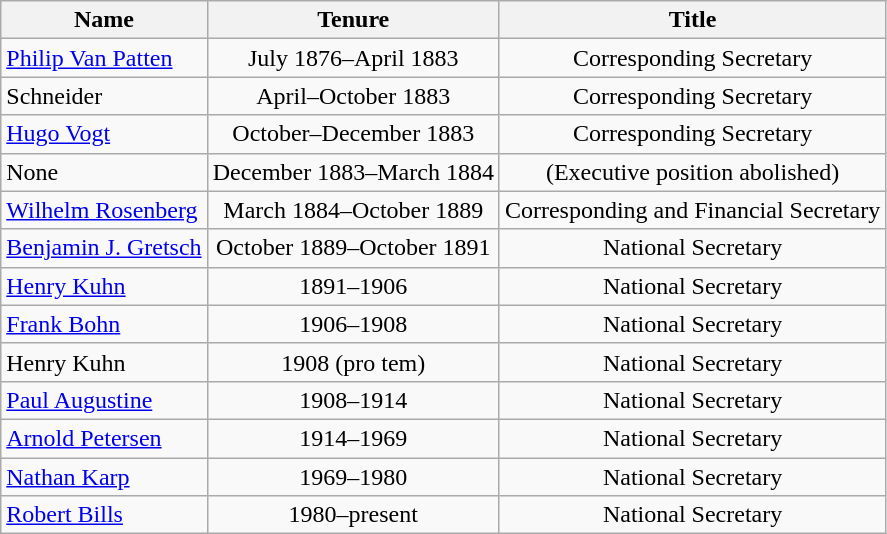<table class="wikitable">
<tr>
<th>Name</th>
<th>Tenure</th>
<th>Title</th>
</tr>
<tr>
<td><a href='#'>Philip Van Patten</a></td>
<td align="center">July 1876–April 1883</td>
<td align="center">Corresponding Secretary</td>
</tr>
<tr>
<td>Schneider</td>
<td align="center">April–October 1883</td>
<td align="center">Corresponding Secretary</td>
</tr>
<tr>
<td><a href='#'>Hugo Vogt</a></td>
<td align="center">October–December 1883</td>
<td align="center">Corresponding Secretary</td>
</tr>
<tr>
<td>None</td>
<td align="center">December 1883–March 1884</td>
<td align="center">(Executive position abolished)</td>
</tr>
<tr>
<td><a href='#'>Wilhelm Rosenberg</a></td>
<td align="center">March 1884–October 1889</td>
<td align="center">Corresponding and Financial Secretary</td>
</tr>
<tr>
<td><a href='#'>Benjamin J. Gretsch</a></td>
<td align="center">October 1889–October 1891</td>
<td align="center">National Secretary</td>
</tr>
<tr>
<td><a href='#'>Henry Kuhn</a></td>
<td align="center">1891–1906</td>
<td align="center">National Secretary</td>
</tr>
<tr>
<td><a href='#'>Frank Bohn</a></td>
<td align="center">1906–1908</td>
<td align="center">National Secretary</td>
</tr>
<tr>
<td>Henry Kuhn</td>
<td align="center">1908 (pro tem)</td>
<td align="center">National Secretary</td>
</tr>
<tr>
<td><a href='#'>Paul Augustine</a></td>
<td align="center">1908–1914</td>
<td align="center">National Secretary</td>
</tr>
<tr>
<td><a href='#'>Arnold Petersen</a></td>
<td align="center">1914–1969</td>
<td align="center">National Secretary</td>
</tr>
<tr>
<td><a href='#'>Nathan Karp</a></td>
<td align="center">1969–1980</td>
<td align="center">National Secretary</td>
</tr>
<tr>
<td><a href='#'>Robert Bills</a></td>
<td align="center">1980–present</td>
<td align="center">National Secretary</td>
</tr>
</table>
